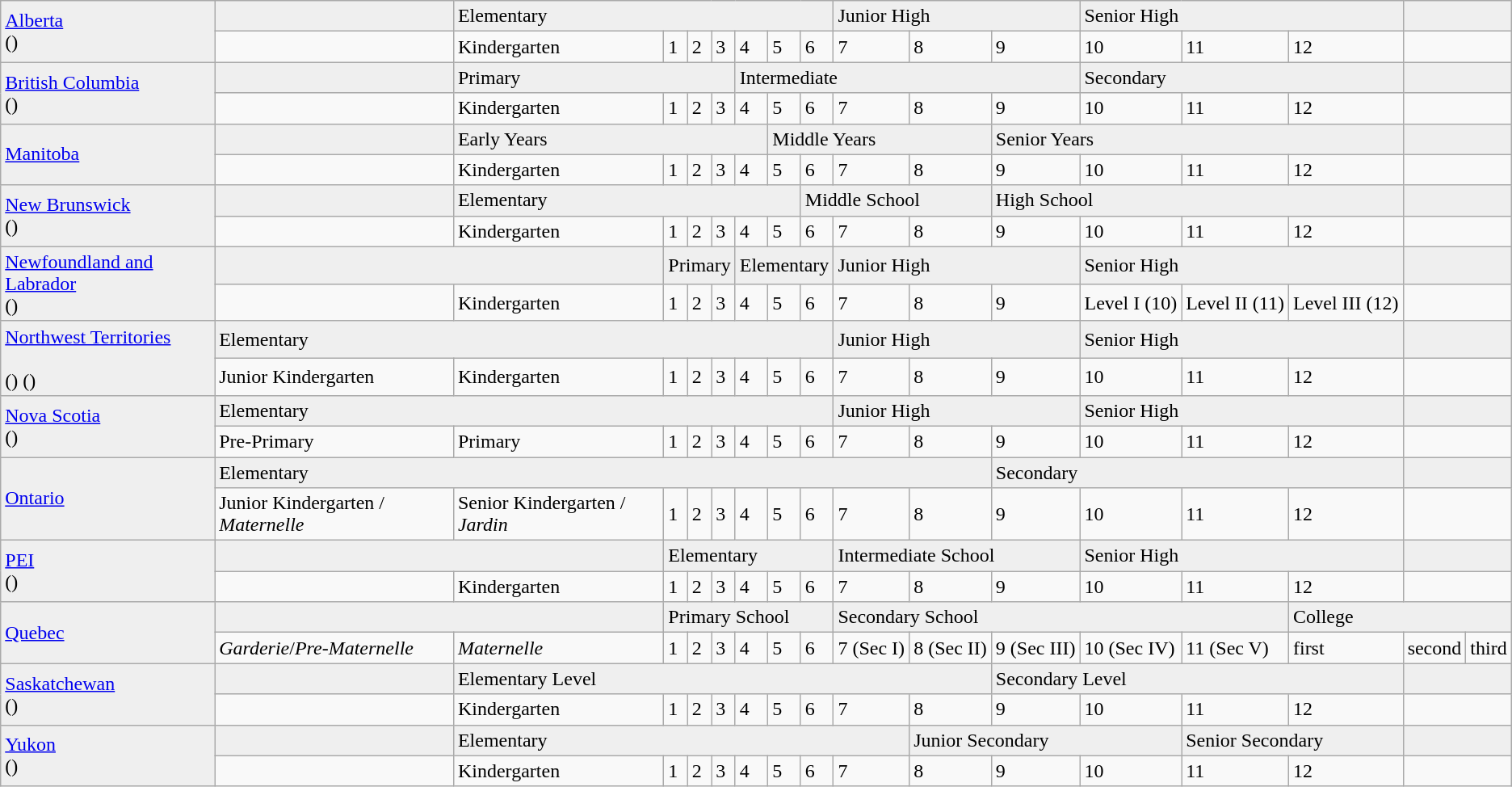<table class="wikitable">
<tr style="background: #efefef">
<td rowspan = "2"> <a href='#'>Alberta</a><br>()</td>
<td> </td>
<td colspan = "7">Elementary</td>
<td colspan = "3">Junior High</td>
<td colspan = "3">Senior High</td>
<td colspan="2"> </td>
</tr>
<tr>
<td colpos=2> </td>
<td>Kindergarten</td>
<td>1</td>
<td>2</td>
<td>3</td>
<td>4</td>
<td>5</td>
<td>6</td>
<td>7</td>
<td>8</td>
<td>9</td>
<td>10</td>
<td>11</td>
<td>12</td>
<td colspan="2"> </td>
</tr>
<tr style="background: #efefef">
<td rowspan = "2"> <a href='#'>British Columbia</a><br>()</td>
<td colspan = "1"> </td>
<td colspan="4">Primary</td>
<td colspan="6">Intermediate</td>
<td colspan = "3">Secondary</td>
<td colspan="2"> </td>
</tr>
<tr>
<td colpos=2> </td>
<td>Kindergarten</td>
<td>1</td>
<td>2</td>
<td>3</td>
<td>4</td>
<td>5</td>
<td>6</td>
<td>7</td>
<td>8</td>
<td>9</td>
<td>10</td>
<td>11</td>
<td>12</td>
<td colspan="2"> </td>
</tr>
<tr style="background: #efefef">
<td rowspan = "2"> <a href='#'>Manitoba</a></td>
<td> </td>
<td colspan = "5">Early Years</td>
<td colspan = "4">Middle Years</td>
<td colspan = "4">Senior Years</td>
<td colspan="2"> </td>
</tr>
<tr>
<td colpos=2> </td>
<td>Kindergarten</td>
<td>1</td>
<td>2</td>
<td>3</td>
<td>4</td>
<td>5</td>
<td>6</td>
<td>7</td>
<td>8</td>
<td>9</td>
<td>10</td>
<td>11</td>
<td>12</td>
<td colspan="2"> </td>
</tr>
<tr style="background: #efefef">
<td rowspan = "2"> <a href='#'>New Brunswick</a><br>()</td>
<td> </td>
<td colspan = "6">Elementary</td>
<td colspan = "3">Middle School</td>
<td colspan = "4">High School</td>
<td colspan="2"> </td>
</tr>
<tr>
<td colpos=2> </td>
<td>Kindergarten</td>
<td>1</td>
<td>2</td>
<td>3</td>
<td>4</td>
<td>5</td>
<td>6</td>
<td>7</td>
<td>8</td>
<td>9</td>
<td>10</td>
<td>11</td>
<td>12</td>
<td colspan="2"> </td>
</tr>
<tr style="background: #efefef;">
<td rowspan = "2"> <a href='#'>Newfoundland and Labrador</a><br>()</td>
<td colspan = "2"> </td>
<td colspan = "3">Primary</td>
<td colspan = "3">Elementary</td>
<td colspan = "3">Junior High</td>
<td colspan = "3">Senior High</td>
<td colspan="2"> </td>
</tr>
<tr>
<td colpos=2> </td>
<td>Kindergarten</td>
<td>1</td>
<td>2</td>
<td>3</td>
<td>4</td>
<td>5</td>
<td>6</td>
<td>7</td>
<td>8</td>
<td>9</td>
<td nowrap="nowrap">Level I (10)</td>
<td nowrap="nowrap">Level II (11)</td>
<td nowrap="nowrap">Level III (12)</td>
<td colspan="2"> </td>
</tr>
<tr style="background: #efefef">
<td rowspan = "2"> <a href='#'>Northwest Territories</a><br><br>()
()</td>
<td colspan = "8">Elementary</td>
<td colspan = "3">Junior High</td>
<td colspan = "3">Senior High</td>
<td colspan="2"> </td>
</tr>
<tr>
<td colpos=2>Junior Kindergarten</td>
<td>Kindergarten</td>
<td>1</td>
<td>2</td>
<td>3</td>
<td>4</td>
<td>5</td>
<td>6</td>
<td>7</td>
<td>8</td>
<td>9</td>
<td>10</td>
<td>11</td>
<td>12</td>
<td colspan="2"> </td>
</tr>
<tr style="background: #efefef">
<td rowspan = "2"> <a href='#'>Nova Scotia</a><br>()</td>
<td colspan = "8">Elementary</td>
<td colspan = "3">Junior High</td>
<td colspan = "3">Senior High</td>
<td colspan="2"> </td>
</tr>
<tr>
<td colpos=2>Pre-Primary</td>
<td>Primary</td>
<td>1</td>
<td>2</td>
<td>3</td>
<td>4</td>
<td>5</td>
<td>6</td>
<td>7</td>
<td>8</td>
<td>9</td>
<td>10</td>
<td>11</td>
<td>12</td>
<td colspan="2"> </td>
</tr>
<tr style="background: #efefef;">
<td rowspan = "2"> <a href='#'>Ontario</a></td>
<td colspan = "10">Elementary</td>
<td colspan = "4">Secondary</td>
<td colspan="2"> </td>
</tr>
<tr>
<td colpos=2>Junior Kindergarten / <em>Maternelle</em></td>
<td>Senior Kindergarten / <em>Jardin</em></td>
<td>1</td>
<td>2</td>
<td>3</td>
<td>4</td>
<td>5</td>
<td>6</td>
<td>7</td>
<td>8</td>
<td>9</td>
<td>10</td>
<td>11</td>
<td>12</td>
<td colspan="2"> </td>
</tr>
<tr style="background: #efefef">
<td rowspan = "2"> <a href='#'>PEI</a><br>()</td>
<td colspan = "2"> </td>
<td colspan = "6">Elementary</td>
<td colspan = "3">Intermediate School</td>
<td colspan = "3">Senior High</td>
<td colspan="2"> </td>
</tr>
<tr>
<td colpos=2> </td>
<td>Kindergarten</td>
<td>1</td>
<td>2</td>
<td>3</td>
<td>4</td>
<td>5</td>
<td>6</td>
<td>7</td>
<td>8</td>
<td>9</td>
<td>10</td>
<td>11</td>
<td>12</td>
<td colspan="2"> </td>
</tr>
<tr style="background: #efefef;">
<td rowspan = "2"> <a href='#'>Quebec</a></td>
<td colspan = "2"> </td>
<td colspan = "6">Primary School</td>
<td colspan = "5">Secondary School</td>
<td colspan = "3">College</td>
</tr>
<tr>
<td colpos=2><em>Garderie</em>/<em>Pre-Maternelle</em></td>
<td><em>Maternelle</em></td>
<td>1</td>
<td>2</td>
<td>3</td>
<td>4</td>
<td>5</td>
<td>6</td>
<td nowrap="nowrap">7 (Sec I)</td>
<td nowrap="nowrap">8 (Sec II)</td>
<td nowrap="nowrap">9 (Sec III)</td>
<td nowrap="nowrap">10 (Sec IV)</td>
<td nowrap="nowrap">11 (Sec V)</td>
<td>first</td>
<td>second</td>
<td>third</td>
</tr>
<tr style="background: #efefef">
<td rowspan = "2"> <a href='#'>Saskatchewan</a><br>()</td>
<td> </td>
<td colspan="9">Elementary Level</td>
<td colspan="4">Secondary Level</td>
<td colspan = "2"></td>
</tr>
<tr>
<td colpos=2></td>
<td>Kindergarten</td>
<td>1</td>
<td>2</td>
<td>3</td>
<td>4</td>
<td>5</td>
<td>6</td>
<td>7</td>
<td>8</td>
<td>9</td>
<td>10</td>
<td>11</td>
<td>12</td>
<td colspan="2"> </td>
</tr>
<tr style="background: #efefef">
<td rowspan = "2"> <a href='#'>Yukon</a><br>()</td>
<td colspan = "1"> </td>
<td colspan = "8">Elementary</td>
<td colspan = "3">Junior Secondary</td>
<td colspan = "2">Senior Secondary</td>
<td colspan="2"> </td>
</tr>
<tr>
<td colpos=2> </td>
<td>Kindergarten</td>
<td>1</td>
<td>2</td>
<td>3</td>
<td>4</td>
<td>5</td>
<td>6</td>
<td>7</td>
<td>8</td>
<td>9</td>
<td>10</td>
<td>11</td>
<td>12</td>
<td colspan="2"> </td>
</tr>
</table>
